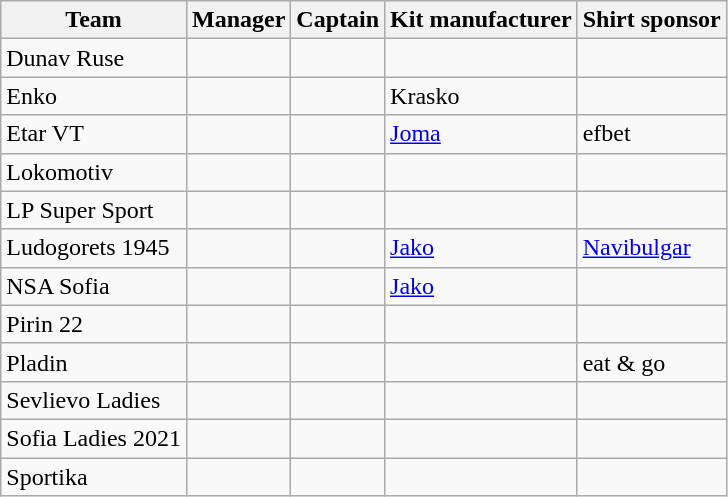<table class="wikitable sortable" style="text-align:left;">
<tr>
<th>Team</th>
<th>Manager</th>
<th>Captain</th>
<th>Kit manufacturer</th>
<th>Shirt sponsor</th>
</tr>
<tr>
<td>Dunav Ruse</td>
<td> </td>
<td> </td>
<td></td>
<td></td>
</tr>
<tr>
<td>Enko</td>
<td> </td>
<td> </td>
<td>Krasko</td>
<td></td>
</tr>
<tr>
<td>Etar VT</td>
<td> </td>
<td> </td>
<td><a href='#'>Joma</a></td>
<td>efbet</td>
</tr>
<tr>
<td>Lokomotiv</td>
<td> </td>
<td> </td>
<td></td>
<td></td>
</tr>
<tr>
<td>LP Super Sport</td>
<td> </td>
<td> </td>
<td></td>
<td></td>
</tr>
<tr>
<td>Ludogorets 1945</td>
<td> </td>
<td> </td>
<td><a href='#'>Jako</a></td>
<td><a href='#'>Navibulgar</a></td>
</tr>
<tr>
<td>NSA Sofia</td>
<td> </td>
<td> </td>
<td><a href='#'>Jako</a></td>
<td></td>
</tr>
<tr>
<td>Pirin 22</td>
<td> </td>
<td> </td>
<td></td>
<td></td>
</tr>
<tr>
<td>Pladin</td>
<td> </td>
<td> </td>
<td></td>
<td>eat & go</td>
</tr>
<tr>
<td>Sevlievo Ladies</td>
<td> </td>
<td> </td>
<td></td>
<td></td>
</tr>
<tr>
<td>Sofia Ladies 2021</td>
<td> </td>
<td> </td>
<td></td>
<td></td>
</tr>
<tr>
<td>Sportika</td>
<td> </td>
<td> </td>
<td></td>
<td></td>
</tr>
</table>
